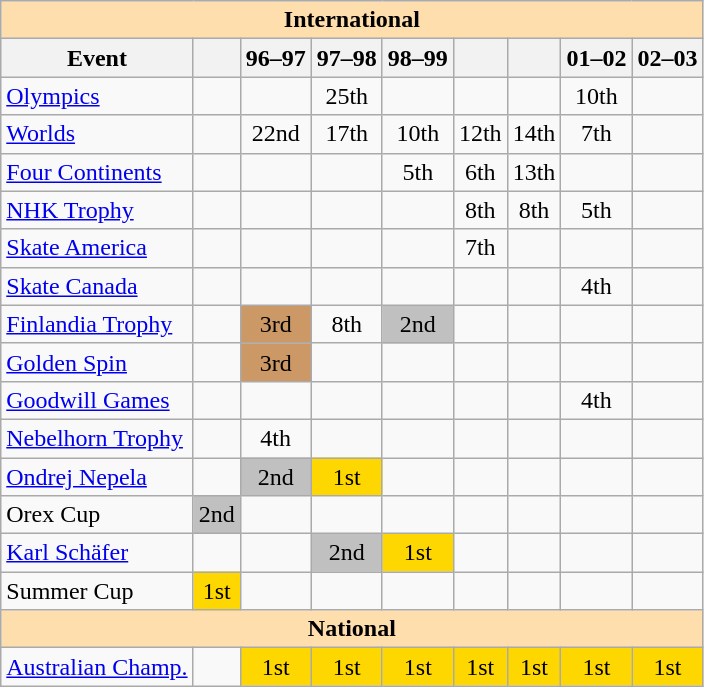<table class="wikitable" style="text-align:center">
<tr>
<th style="background-color: #ffdead; " colspan=9 align=center>International</th>
</tr>
<tr>
<th>Event</th>
<th></th>
<th>96–97</th>
<th>97–98</th>
<th>98–99</th>
<th></th>
<th></th>
<th>01–02</th>
<th>02–03</th>
</tr>
<tr>
<td align=left><a href='#'>Olympics</a></td>
<td></td>
<td></td>
<td>25th</td>
<td></td>
<td></td>
<td></td>
<td>10th</td>
<td></td>
</tr>
<tr>
<td align=left><a href='#'>Worlds</a></td>
<td></td>
<td>22nd</td>
<td>17th</td>
<td>10th</td>
<td>12th</td>
<td>14th</td>
<td>7th</td>
<td></td>
</tr>
<tr>
<td align=left><a href='#'>Four Continents</a></td>
<td></td>
<td></td>
<td></td>
<td>5th</td>
<td>6th</td>
<td>13th</td>
<td></td>
<td></td>
</tr>
<tr>
<td align=left> <a href='#'>NHK Trophy</a></td>
<td></td>
<td></td>
<td></td>
<td></td>
<td>8th</td>
<td>8th</td>
<td>5th</td>
<td></td>
</tr>
<tr>
<td align=left> <a href='#'>Skate America</a></td>
<td></td>
<td></td>
<td></td>
<td></td>
<td>7th</td>
<td></td>
<td></td>
<td></td>
</tr>
<tr>
<td align=left> <a href='#'>Skate Canada</a></td>
<td></td>
<td></td>
<td></td>
<td></td>
<td></td>
<td></td>
<td>4th</td>
<td></td>
</tr>
<tr>
<td align=left><a href='#'>Finlandia Trophy</a></td>
<td></td>
<td bgcolor=cc9966>3rd</td>
<td>8th</td>
<td bgcolor=silver>2nd</td>
<td></td>
<td></td>
<td></td>
<td></td>
</tr>
<tr>
<td align=left><a href='#'>Golden Spin</a></td>
<td></td>
<td bgcolor=cc9966>3rd</td>
<td></td>
<td></td>
<td></td>
<td></td>
<td></td>
<td></td>
</tr>
<tr>
<td align=left><a href='#'>Goodwill Games</a></td>
<td></td>
<td></td>
<td></td>
<td></td>
<td></td>
<td></td>
<td>4th</td>
<td></td>
</tr>
<tr>
<td align=left><a href='#'>Nebelhorn Trophy</a></td>
<td></td>
<td>4th</td>
<td></td>
<td></td>
<td></td>
<td></td>
<td></td>
<td></td>
</tr>
<tr>
<td align=left><a href='#'>Ondrej Nepela</a></td>
<td></td>
<td bgcolor=silver>2nd</td>
<td bgcolor=gold>1st</td>
<td></td>
<td></td>
<td></td>
<td></td>
<td></td>
</tr>
<tr>
<td align=left>Orex Cup</td>
<td bgcolor=silver>2nd</td>
<td></td>
<td></td>
<td></td>
<td></td>
<td></td>
<td></td>
<td></td>
</tr>
<tr>
<td align=left><a href='#'>Karl Schäfer</a></td>
<td></td>
<td></td>
<td bgcolor=silver>2nd</td>
<td bgcolor=gold>1st</td>
<td></td>
<td></td>
<td></td>
<td></td>
</tr>
<tr>
<td align=left>Summer Cup</td>
<td bgcolor=gold>1st</td>
<td></td>
<td></td>
<td></td>
<td></td>
<td></td>
<td></td>
<td></td>
</tr>
<tr>
<th style="background-color: #ffdead; " colspan=9 align=center>National</th>
</tr>
<tr>
<td align=left><a href='#'>Australian Champ.</a></td>
<td></td>
<td bgcolor=gold>1st</td>
<td bgcolor=gold>1st</td>
<td bgcolor=gold>1st</td>
<td bgcolor=gold>1st</td>
<td bgcolor=gold>1st</td>
<td bgcolor=gold>1st</td>
<td bgcolor=gold>1st</td>
</tr>
</table>
